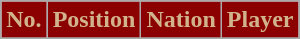<table class="wikitable sortable">
<tr>
<th style="background:#8B0000; color:#D2B48C;" scope="col">No.</th>
<th style="background:#8B0000; color:#D2B48C;" scope="col">Position</th>
<th style="background:#8B0000; color:#D2B48C;" scope="col">Nation</th>
<th style="background:#8B0000; color:#D2B48C;" scope="col">Player</th>
</tr>
<tr>
</tr>
</table>
